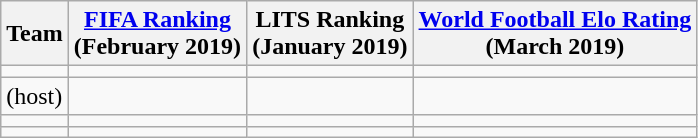<table class="wikitable sortable" style="text-align: left;">
<tr>
<th>Team</th>
<th><a href='#'>FIFA Ranking</a><br>(February 2019)</th>
<th>LITS Ranking<br>(January 2019)</th>
<th><a href='#'>World Football Elo Rating</a><br>(March 2019)</th>
</tr>
<tr>
<td></td>
<td></td>
<td></td>
<td></td>
</tr>
<tr>
<td> (host)</td>
<td></td>
<td></td>
<td></td>
</tr>
<tr>
<td></td>
<td></td>
<td></td>
<td></td>
</tr>
<tr>
<td></td>
<td></td>
<td></td>
<td></td>
</tr>
</table>
